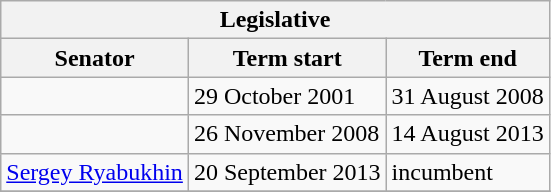<table class="wikitable sortable">
<tr>
<th colspan=3>Legislative</th>
</tr>
<tr>
<th>Senator</th>
<th>Term start</th>
<th>Term end</th>
</tr>
<tr>
<td></td>
<td>29 October 2001</td>
<td>31 August 2008</td>
</tr>
<tr>
<td></td>
<td>26 November 2008</td>
<td>14 August 2013</td>
</tr>
<tr>
<td><a href='#'>Sergey Ryabukhin</a></td>
<td>20 September 2013</td>
<td>incumbent</td>
</tr>
<tr>
</tr>
</table>
